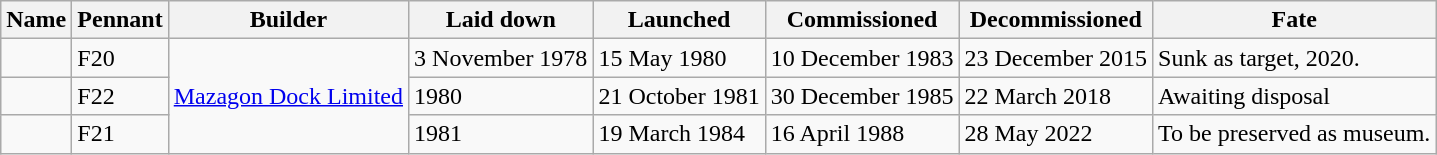<table class="wikitable">
<tr>
<th>Name</th>
<th>Pennant</th>
<th>Builder</th>
<th>Laid down</th>
<th>Launched</th>
<th>Commissioned</th>
<th>Decommissioned</th>
<th>Fate</th>
</tr>
<tr>
<td></td>
<td>F20</td>
<td rowspan=3><a href='#'>Mazagon Dock Limited</a></td>
<td>3 November 1978</td>
<td>15 May 1980</td>
<td>10 December 1983</td>
<td>23 December 2015</td>
<td>Sunk as target, 2020.</td>
</tr>
<tr>
<td></td>
<td>F22</td>
<td>1980</td>
<td>21 October 1981</td>
<td>30 December 1985</td>
<td>22 March 2018</td>
<td>Awaiting disposal</td>
</tr>
<tr>
<td></td>
<td>F21</td>
<td>1981</td>
<td>19 March 1984</td>
<td>16 April 1988</td>
<td>28 May 2022</td>
<td>To be preserved as museum.</td>
</tr>
</table>
